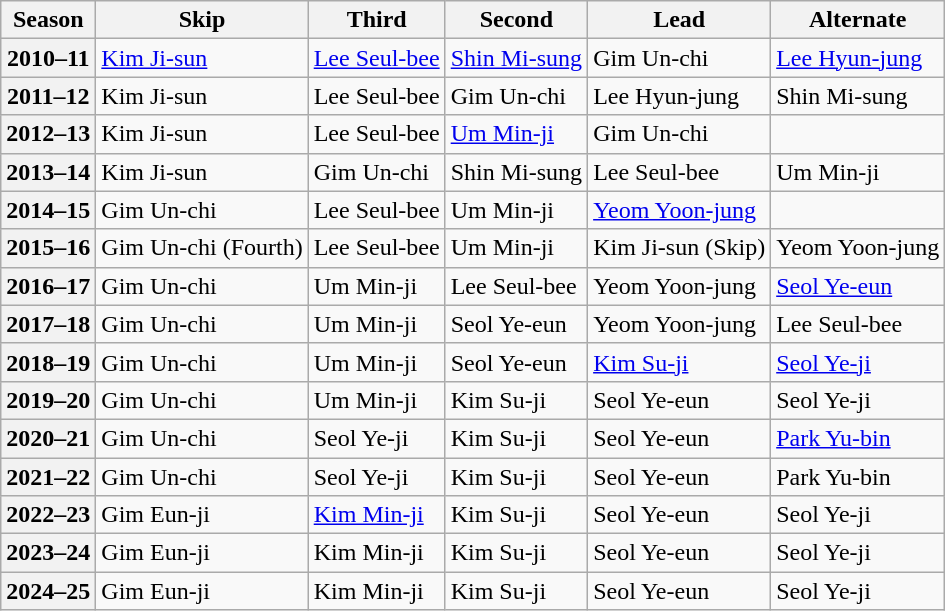<table class="wikitable">
<tr>
<th scope="col">Season</th>
<th scope="col">Skip</th>
<th scope="col">Third</th>
<th scope="col">Second</th>
<th scope="col">Lead</th>
<th scope="col">Alternate</th>
</tr>
<tr>
<th scope="row">2010–11</th>
<td><a href='#'>Kim Ji-sun</a></td>
<td><a href='#'>Lee Seul-bee</a></td>
<td><a href='#'>Shin Mi-sung</a></td>
<td>Gim Un-chi</td>
<td><a href='#'>Lee Hyun-jung</a></td>
</tr>
<tr>
<th scope="row">2011–12</th>
<td>Kim Ji-sun</td>
<td>Lee Seul-bee</td>
<td>Gim Un-chi</td>
<td>Lee Hyun-jung</td>
<td>Shin Mi-sung</td>
</tr>
<tr>
<th scope="row">2012–13</th>
<td>Kim Ji-sun</td>
<td>Lee Seul-bee</td>
<td><a href='#'>Um Min-ji</a></td>
<td>Gim Un-chi</td>
<td></td>
</tr>
<tr>
<th scope="row">2013–14</th>
<td>Kim Ji-sun</td>
<td>Gim Un-chi</td>
<td>Shin Mi-sung</td>
<td>Lee Seul-bee</td>
<td>Um Min-ji</td>
</tr>
<tr>
<th scope="row">2014–15</th>
<td>Gim Un-chi</td>
<td>Lee Seul-bee</td>
<td>Um Min-ji</td>
<td><a href='#'>Yeom Yoon-jung</a></td>
<td></td>
</tr>
<tr>
<th scope="row">2015–16</th>
<td>Gim Un-chi (Fourth)</td>
<td>Lee Seul-bee</td>
<td>Um Min-ji</td>
<td>Kim Ji-sun (Skip)</td>
<td>Yeom Yoon-jung</td>
</tr>
<tr>
<th scope="row">2016–17</th>
<td>Gim Un-chi</td>
<td>Um Min-ji</td>
<td>Lee Seul-bee</td>
<td>Yeom Yoon-jung</td>
<td><a href='#'>Seol Ye-eun</a></td>
</tr>
<tr>
<th scope="row">2017–18</th>
<td>Gim Un-chi</td>
<td>Um Min-ji</td>
<td>Seol Ye-eun</td>
<td>Yeom Yoon-jung</td>
<td>Lee Seul-bee</td>
</tr>
<tr>
<th scope="row">2018–19</th>
<td>Gim Un-chi</td>
<td>Um Min-ji</td>
<td>Seol Ye-eun</td>
<td><a href='#'>Kim Su-ji</a></td>
<td><a href='#'>Seol Ye-ji</a></td>
</tr>
<tr>
<th scope="row">2019–20</th>
<td>Gim Un-chi</td>
<td>Um Min-ji</td>
<td>Kim Su-ji</td>
<td>Seol Ye-eun</td>
<td>Seol Ye-ji</td>
</tr>
<tr>
<th scope="row">2020–21</th>
<td>Gim Un-chi</td>
<td>Seol Ye-ji</td>
<td>Kim Su-ji</td>
<td>Seol Ye-eun</td>
<td><a href='#'>Park Yu-bin</a></td>
</tr>
<tr>
<th scope="row">2021–22</th>
<td>Gim Un-chi</td>
<td>Seol Ye-ji</td>
<td>Kim Su-ji</td>
<td>Seol Ye-eun</td>
<td>Park Yu-bin</td>
</tr>
<tr>
<th scope="row">2022–23</th>
<td>Gim Eun-ji</td>
<td><a href='#'>Kim Min-ji</a></td>
<td>Kim Su-ji</td>
<td>Seol Ye-eun</td>
<td>Seol Ye-ji</td>
</tr>
<tr>
<th scope="row">2023–24</th>
<td>Gim Eun-ji</td>
<td>Kim Min-ji</td>
<td>Kim Su-ji</td>
<td>Seol Ye-eun</td>
<td>Seol Ye-ji</td>
</tr>
<tr>
<th scope="row">2024–25</th>
<td>Gim Eun-ji</td>
<td>Kim Min-ji</td>
<td>Kim Su-ji</td>
<td>Seol Ye-eun</td>
<td>Seol Ye-ji</td>
</tr>
</table>
